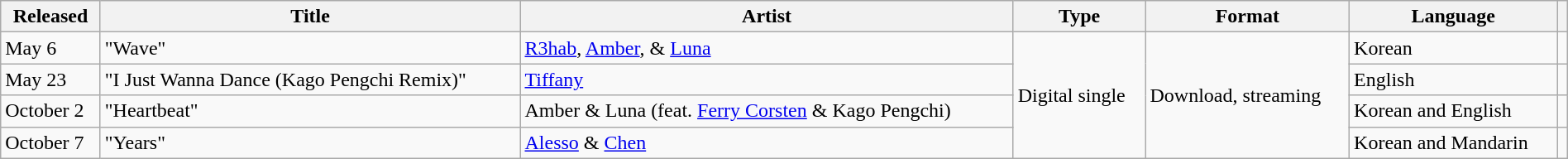<table class="wikitable" width="100%">
<tr>
<th scope="col">Released</th>
<th scope="col">Title</th>
<th scope="col">Artist</th>
<th scope="col">Type</th>
<th scope="col">Format</th>
<th scope="col">Language</th>
<th scope="col" class="unsortable"></th>
</tr>
<tr>
<td>May 6</td>
<td>"Wave"</td>
<td><a href='#'>R3hab</a>, <a href='#'>Amber</a>, & <a href='#'>Luna</a></td>
<td rowspan="4">Digital single</td>
<td rowspan="4">Download, streaming</td>
<td>Korean</td>
<td></td>
</tr>
<tr>
<td>May 23</td>
<td>"I Just Wanna Dance (Kago Pengchi Remix)"</td>
<td><a href='#'>Tiffany</a></td>
<td>English</td>
<td></td>
</tr>
<tr>
<td>October 2</td>
<td>"Heartbeat"</td>
<td>Amber & Luna (feat. <a href='#'>Ferry Corsten</a> & Kago Pengchi)</td>
<td>Korean and English</td>
<td></td>
</tr>
<tr>
<td>October 7</td>
<td>"Years"</td>
<td><a href='#'>Alesso</a> & <a href='#'>Chen</a></td>
<td>Korean and Mandarin</td>
<td></td>
</tr>
</table>
